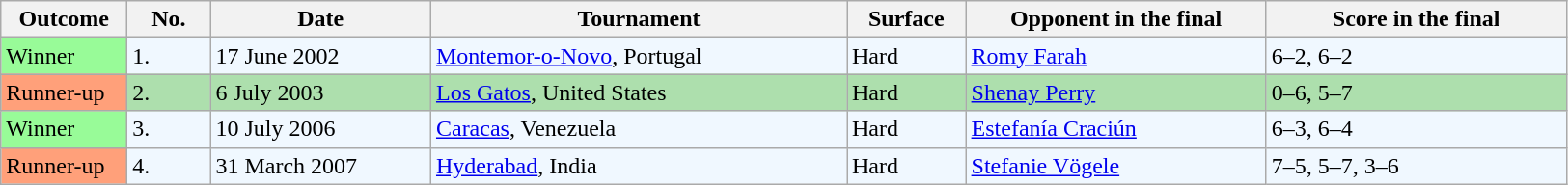<table class="wikitable">
<tr>
<th width=80>Outcome</th>
<th width=50>No.</th>
<th width=145>Date</th>
<th width=280>Tournament</th>
<th width=75>Surface</th>
<th width=200>Opponent in the final</th>
<th width=200>Score in the final</th>
</tr>
<tr bgcolor="#f0f8ff">
<td bgcolor="98FB98">Winner</td>
<td>1.</td>
<td>17 June 2002</td>
<td><a href='#'>Montemor-o-Novo</a>, Portugal</td>
<td>Hard</td>
<td> <a href='#'>Romy Farah</a></td>
<td>6–2, 6–2</td>
</tr>
<tr style="background:#addfad;">
<td bgcolor="FFA07A">Runner-up</td>
<td>2.</td>
<td>6 July 2003</td>
<td><a href='#'>Los Gatos</a>, United States</td>
<td>Hard</td>
<td> <a href='#'>Shenay Perry</a></td>
<td>0–6, 5–7</td>
</tr>
<tr style="background:#f0f8ff;">
<td bgcolor="98FB98">Winner</td>
<td>3.</td>
<td>10 July 2006</td>
<td><a href='#'>Caracas</a>, Venezuela</td>
<td>Hard</td>
<td> <a href='#'>Estefanía Craciún</a></td>
<td>6–3, 6–4</td>
</tr>
<tr bgcolor=f0f8ff>
<td bgcolor="FFA07A">Runner-up</td>
<td>4.</td>
<td>31 March 2007</td>
<td><a href='#'>Hyderabad</a>, India</td>
<td>Hard</td>
<td> <a href='#'>Stefanie Vögele</a></td>
<td>7–5, 5–7, 3–6</td>
</tr>
</table>
